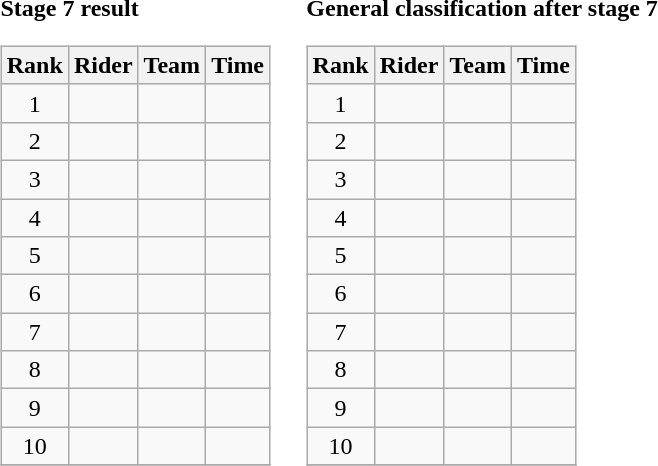<table>
<tr>
<td><strong>Stage 7 result</strong><br><table class="wikitable">
<tr>
<th scope="col">Rank</th>
<th scope="col">Rider</th>
<th scope="col">Team</th>
<th scope="col">Time</th>
</tr>
<tr>
<td style="text-align:center;">1</td>
<td></td>
<td></td>
<td style="text-align:right;"></td>
</tr>
<tr>
<td style="text-align:center;">2</td>
<td></td>
<td></td>
<td style="text-align:right;"></td>
</tr>
<tr>
<td style="text-align:center;">3</td>
<td></td>
<td></td>
<td style="text-align:right;"></td>
</tr>
<tr>
<td style="text-align:center;">4</td>
<td></td>
<td></td>
<td style="text-align:right;"></td>
</tr>
<tr>
<td style="text-align:center;">5</td>
<td>  </td>
<td></td>
<td style="text-align:right;"></td>
</tr>
<tr>
<td style="text-align:center;">6</td>
<td></td>
<td></td>
<td style="text-align:right;"></td>
</tr>
<tr>
<td style="text-align:center;">7</td>
<td></td>
<td></td>
<td style="text-align:right;"></td>
</tr>
<tr>
<td style="text-align:center;">8</td>
<td></td>
<td></td>
<td style="text-align:right;"></td>
</tr>
<tr>
<td style="text-align:center;">9</td>
<td></td>
<td></td>
<td style="text-align:right;"></td>
</tr>
<tr>
<td style="text-align:center;">10</td>
<td></td>
<td></td>
<td style="text-align:right;"></td>
</tr>
<tr>
</tr>
</table>
</td>
<td></td>
<td><strong>General classification after stage 7</strong><br><table class="wikitable">
<tr>
<th scope="col">Rank</th>
<th scope="col">Rider</th>
<th scope="col">Team</th>
<th scope="col">Time</th>
</tr>
<tr>
<td style="text-align:center;">1</td>
<td>  </td>
<td></td>
<td style="text-align:right;"></td>
</tr>
<tr>
<td style="text-align:center;">2</td>
<td> </td>
<td></td>
<td style="text-align:right;"></td>
</tr>
<tr>
<td style="text-align:center;">3</td>
<td></td>
<td></td>
<td style="text-align:right;"></td>
</tr>
<tr>
<td style="text-align:center;">4</td>
<td></td>
<td></td>
<td style="text-align:right;"></td>
</tr>
<tr>
<td style="text-align:center;">5</td>
<td></td>
<td></td>
<td style="text-align:right;"></td>
</tr>
<tr>
<td style="text-align:center;">6</td>
<td></td>
<td></td>
<td style="text-align:right;"></td>
</tr>
<tr>
<td style="text-align:center;">7</td>
<td></td>
<td></td>
<td style="text-align:right;"></td>
</tr>
<tr>
<td style="text-align:center;">8</td>
<td></td>
<td></td>
<td style="text-align:right;"></td>
</tr>
<tr>
<td style="text-align:center;">9</td>
<td></td>
<td></td>
<td style="text-align:right;"></td>
</tr>
<tr>
<td style="text-align:center;">10</td>
<td></td>
<td></td>
<td style="text-align:right;"></td>
</tr>
<tr>
</tr>
</table>
</td>
</tr>
</table>
